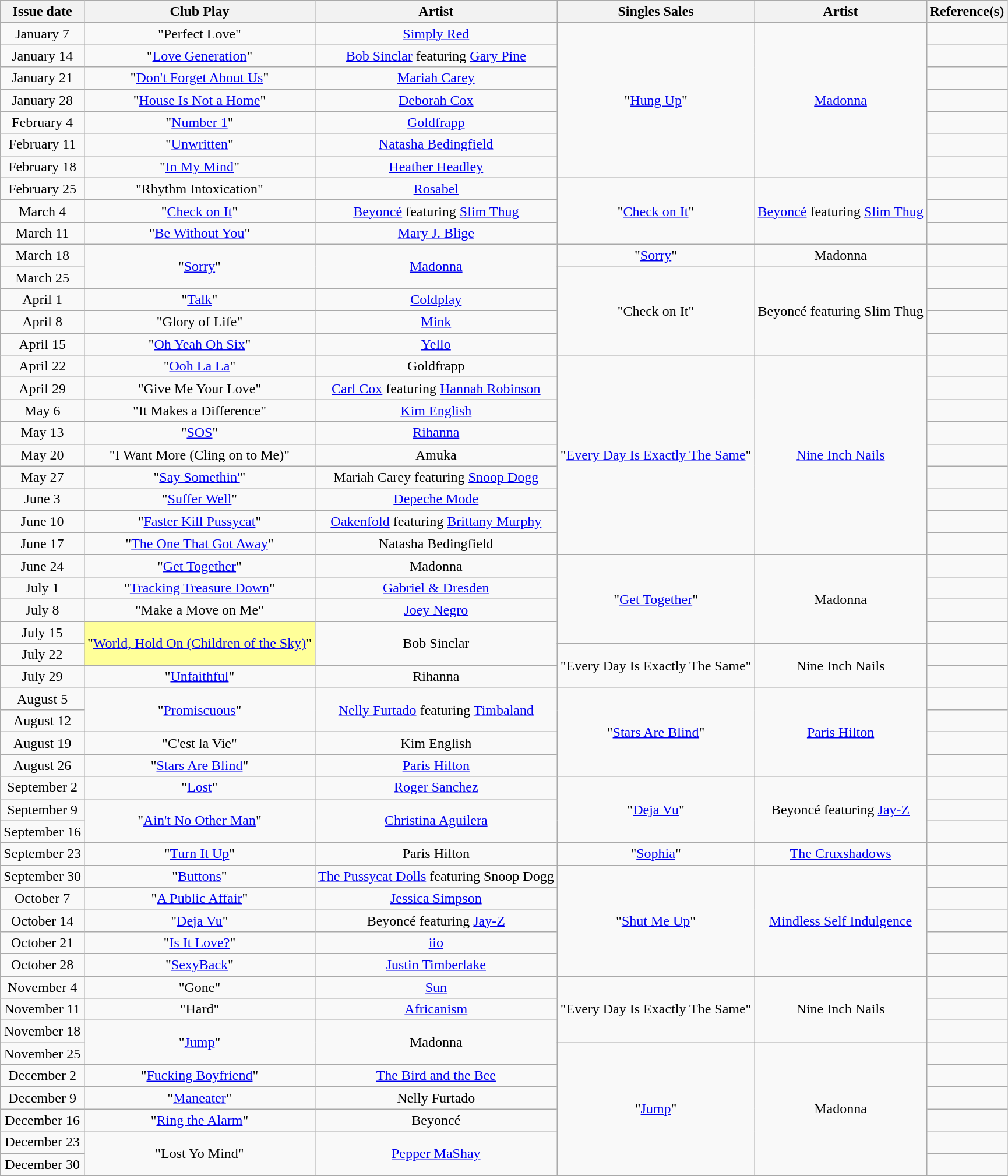<table class="wikitable" style="text-align: center;">
<tr>
<th>Issue date</th>
<th>Club Play</th>
<th>Artist</th>
<th>Singles Sales</th>
<th>Artist</th>
<th>Reference(s)</th>
</tr>
<tr>
<td>January 7</td>
<td>"Perfect Love"</td>
<td><a href='#'>Simply Red</a></td>
<td rowspan="7">"<a href='#'>Hung Up</a>"</td>
<td rowspan="7"><a href='#'>Madonna</a></td>
<td></td>
</tr>
<tr>
<td>January 14</td>
<td>"<a href='#'>Love Generation</a>"</td>
<td><a href='#'>Bob Sinclar</a> featuring <a href='#'>Gary Pine</a></td>
<td></td>
</tr>
<tr>
<td>January 21</td>
<td>"<a href='#'>Don't Forget About Us</a>"</td>
<td><a href='#'>Mariah Carey</a></td>
<td></td>
</tr>
<tr>
<td>January 28</td>
<td>"<a href='#'>House Is Not a Home</a>"</td>
<td><a href='#'>Deborah Cox</a></td>
<td></td>
</tr>
<tr>
<td>February 4</td>
<td>"<a href='#'>Number 1</a>"</td>
<td><a href='#'>Goldfrapp</a></td>
<td></td>
</tr>
<tr>
<td>February 11</td>
<td>"<a href='#'>Unwritten</a>"</td>
<td><a href='#'>Natasha Bedingfield</a></td>
<td></td>
</tr>
<tr>
<td>February 18</td>
<td>"<a href='#'>In My Mind</a>"</td>
<td><a href='#'>Heather Headley</a></td>
<td></td>
</tr>
<tr>
<td>February 25</td>
<td>"Rhythm Intoxication"</td>
<td><a href='#'>Rosabel</a></td>
<td rowspan="3">"<a href='#'>Check on It</a>"</td>
<td rowspan="3"><a href='#'>Beyoncé</a> featuring <a href='#'>Slim Thug</a></td>
<td></td>
</tr>
<tr>
<td>March 4</td>
<td>"<a href='#'>Check on It</a>"</td>
<td><a href='#'>Beyoncé</a> featuring <a href='#'>Slim Thug</a></td>
<td></td>
</tr>
<tr>
<td>March 11</td>
<td>"<a href='#'>Be Without You</a>"</td>
<td><a href='#'>Mary J. Blige</a></td>
<td></td>
</tr>
<tr>
<td>March 18</td>
<td rowspan="2">"<a href='#'>Sorry</a>"</td>
<td rowspan="2"><a href='#'>Madonna</a></td>
<td>"<a href='#'>Sorry</a>"</td>
<td>Madonna</td>
<td></td>
</tr>
<tr>
<td>March 25</td>
<td rowspan="4">"Check on It"</td>
<td rowspan="4">Beyoncé featuring Slim Thug</td>
<td></td>
</tr>
<tr>
<td>April 1</td>
<td>"<a href='#'>Talk</a>"</td>
<td><a href='#'>Coldplay</a></td>
<td></td>
</tr>
<tr>
<td>April 8</td>
<td>"Glory of Life"</td>
<td><a href='#'>Mink</a></td>
<td></td>
</tr>
<tr>
<td>April 15</td>
<td>"<a href='#'>Oh Yeah Oh Six</a>"</td>
<td><a href='#'>Yello</a></td>
<td></td>
</tr>
<tr>
<td>April 22</td>
<td>"<a href='#'>Ooh La La</a>"</td>
<td>Goldfrapp</td>
<td rowspan="9">"<a href='#'>Every Day Is Exactly The Same</a>"</td>
<td rowspan="9"><a href='#'>Nine Inch Nails</a></td>
<td></td>
</tr>
<tr>
<td>April 29</td>
<td>"Give Me Your Love"</td>
<td><a href='#'>Carl Cox</a> featuring <a href='#'>Hannah Robinson</a></td>
<td></td>
</tr>
<tr>
<td>May 6</td>
<td>"It Makes a Difference"</td>
<td><a href='#'>Kim English</a></td>
<td></td>
</tr>
<tr>
<td>May 13</td>
<td>"<a href='#'>SOS</a>"</td>
<td><a href='#'>Rihanna</a></td>
<td></td>
</tr>
<tr>
<td>May 20</td>
<td>"I Want More (Cling on to Me)"</td>
<td>Amuka</td>
<td></td>
</tr>
<tr>
<td>May 27</td>
<td>"<a href='#'>Say Somethin'</a>"</td>
<td>Mariah Carey featuring <a href='#'>Snoop Dogg</a></td>
<td></td>
</tr>
<tr>
<td>June 3</td>
<td>"<a href='#'>Suffer Well</a>"</td>
<td><a href='#'>Depeche Mode</a></td>
<td></td>
</tr>
<tr>
<td>June 10</td>
<td>"<a href='#'>Faster Kill Pussycat</a>"</td>
<td><a href='#'>Oakenfold</a> featuring <a href='#'>Brittany Murphy</a></td>
<td></td>
</tr>
<tr>
<td>June 17</td>
<td>"<a href='#'>The One That Got Away</a>"</td>
<td>Natasha Bedingfield</td>
<td></td>
</tr>
<tr>
<td>June 24</td>
<td>"<a href='#'>Get Together</a>"</td>
<td>Madonna</td>
<td rowspan="4">"<a href='#'>Get Together</a>"</td>
<td rowspan="4">Madonna</td>
<td></td>
</tr>
<tr>
<td>July 1</td>
<td>"<a href='#'>Tracking Treasure Down</a>"</td>
<td><a href='#'>Gabriel & Dresden</a></td>
<td></td>
</tr>
<tr>
<td>July 8</td>
<td>"Make a Move on Me"</td>
<td><a href='#'>Joey Negro</a></td>
<td></td>
</tr>
<tr>
<td>July 15</td>
<td rowspan="2" style="background:#ff9;">"<a href='#'>World, Hold On (Children of the Sky)</a>"</td>
<td rowspan="2">Bob Sinclar</td>
<td></td>
</tr>
<tr>
<td>July 22</td>
<td rowspan="2">"Every Day Is Exactly The Same"</td>
<td rowspan="2">Nine Inch Nails</td>
<td></td>
</tr>
<tr>
<td>July 29</td>
<td>"<a href='#'>Unfaithful</a>"</td>
<td>Rihanna</td>
<td></td>
</tr>
<tr>
<td>August 5</td>
<td rowspan="2">"<a href='#'>Promiscuous</a>"</td>
<td rowspan="2"><a href='#'>Nelly Furtado</a> featuring <a href='#'>Timbaland</a></td>
<td rowspan="4">"<a href='#'>Stars Are Blind</a>"</td>
<td rowspan="4"><a href='#'>Paris Hilton</a></td>
<td></td>
</tr>
<tr>
<td>August 12</td>
<td></td>
</tr>
<tr>
<td>August 19</td>
<td>"C'est la Vie"</td>
<td>Kim English</td>
<td></td>
</tr>
<tr>
<td>August 26</td>
<td>"<a href='#'>Stars Are Blind</a>"</td>
<td><a href='#'>Paris Hilton</a></td>
<td></td>
</tr>
<tr>
<td>September 2</td>
<td>"<a href='#'>Lost</a>"</td>
<td><a href='#'>Roger Sanchez</a></td>
<td rowspan="3">"<a href='#'>Deja Vu</a>"</td>
<td rowspan="3">Beyoncé featuring <a href='#'>Jay-Z</a></td>
<td></td>
</tr>
<tr>
<td>September 9</td>
<td rowspan="2">"<a href='#'>Ain't No Other Man</a>"</td>
<td rowspan="2"><a href='#'>Christina Aguilera</a></td>
<td></td>
</tr>
<tr>
<td>September 16</td>
<td></td>
</tr>
<tr>
<td>September 23</td>
<td>"<a href='#'>Turn It Up</a>"</td>
<td>Paris Hilton</td>
<td>"<a href='#'>Sophia</a>"</td>
<td><a href='#'>The Cruxshadows</a></td>
<td></td>
</tr>
<tr>
<td>September 30</td>
<td>"<a href='#'>Buttons</a>"</td>
<td><a href='#'>The Pussycat Dolls</a> featuring Snoop Dogg</td>
<td rowspan="5">"<a href='#'>Shut Me Up</a>"</td>
<td rowspan="5"><a href='#'>Mindless Self Indulgence</a></td>
<td></td>
</tr>
<tr>
<td>October 7</td>
<td>"<a href='#'>A Public Affair</a>"</td>
<td><a href='#'>Jessica Simpson</a></td>
<td></td>
</tr>
<tr>
<td>October 14</td>
<td>"<a href='#'>Deja Vu</a>"</td>
<td>Beyoncé featuring <a href='#'>Jay-Z</a></td>
<td></td>
</tr>
<tr>
<td>October 21</td>
<td>"<a href='#'>Is It Love?</a>"</td>
<td><a href='#'>iio</a></td>
<td></td>
</tr>
<tr>
<td>October 28</td>
<td>"<a href='#'>SexyBack</a>"</td>
<td><a href='#'>Justin Timberlake</a></td>
<td></td>
</tr>
<tr>
<td>November 4</td>
<td>"Gone"</td>
<td><a href='#'>Sun</a></td>
<td rowspan="3">"Every Day Is Exactly The Same"</td>
<td rowspan="3">Nine Inch Nails</td>
<td></td>
</tr>
<tr>
<td>November 11</td>
<td>"Hard"</td>
<td><a href='#'>Africanism</a></td>
<td></td>
</tr>
<tr>
<td>November 18</td>
<td rowspan="2">"<a href='#'>Jump</a>"</td>
<td rowspan="2">Madonna</td>
<td></td>
</tr>
<tr>
<td>November 25</td>
<td rowspan="6">"<a href='#'>Jump</a>"</td>
<td rowspan="6">Madonna</td>
<td></td>
</tr>
<tr>
<td>December 2</td>
<td>"<a href='#'>Fucking Boyfriend</a>"</td>
<td><a href='#'>The Bird and the Bee</a></td>
<td></td>
</tr>
<tr>
<td>December 9</td>
<td>"<a href='#'>Maneater</a>"</td>
<td>Nelly Furtado</td>
<td></td>
</tr>
<tr>
<td>December 16</td>
<td>"<a href='#'>Ring the Alarm</a>"</td>
<td>Beyoncé</td>
<td></td>
</tr>
<tr>
<td>December 23</td>
<td rowspan="2">"Lost Yo Mind"</td>
<td rowspan="2"><a href='#'>Pepper MaShay</a></td>
<td></td>
</tr>
<tr>
<td>December 30</td>
<td></td>
</tr>
<tr>
</tr>
</table>
